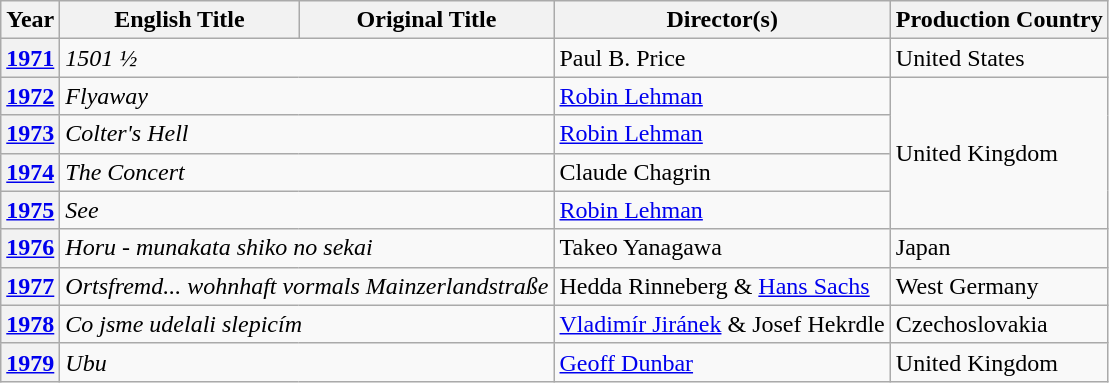<table class="wikitable">
<tr>
<th>Year</th>
<th>English Title</th>
<th>Original Title</th>
<th>Director(s)</th>
<th>Production Country</th>
</tr>
<tr>
<th><a href='#'>1971</a></th>
<td colspan="2"><em>1501 ½</em></td>
<td data-sort-value="Price">Paul B. Price</td>
<td>United States</td>
</tr>
<tr>
<th><a href='#'>1972</a></th>
<td colspan="2"><em>Flyaway</em></td>
<td data-sort-value="Lehman"><a href='#'>Robin Lehman</a></td>
<td rowspan="4">United Kingdom</td>
</tr>
<tr>
<th><a href='#'>1973</a></th>
<td colspan="2"><em>Colter's Hell</em></td>
<td data-sort-value="Lehman"><a href='#'>Robin Lehman</a></td>
</tr>
<tr>
<th><a href='#'>1974</a></th>
<td colspan="2" data-sort-value="Concert"><em>The Concert</em></td>
<td data-sort-value="Chagrin">Claude Chagrin</td>
</tr>
<tr>
<th><a href='#'>1975</a></th>
<td colspan="2"><em>See</em></td>
<td data-sort-value="Lehman"><a href='#'>Robin Lehman</a></td>
</tr>
<tr>
<th><a href='#'>1976</a></th>
<td colspan="2"><em>Horu - munakata shiko no sekai</em></td>
<td data-sort-value="Yanagawa">Takeo Yanagawa</td>
<td>Japan</td>
</tr>
<tr>
<th><a href='#'>1977</a></th>
<td colspan="2"><em>Ortsfremd... wohnhaft vormals Mainzerlandstraße</em></td>
<td data-sort-value="Rinneberg">Hedda Rinneberg & <a href='#'>Hans Sachs</a></td>
<td>West Germany</td>
</tr>
<tr>
<th><a href='#'>1978</a></th>
<td colspan="2"><em>Co jsme udelali slepicím</em></td>
<td data-sort-value="Jiranek"><a href='#'>Vladimír Jiránek</a> & Josef Hekrdle</td>
<td>Czechoslovakia</td>
</tr>
<tr>
<th><a href='#'>1979</a></th>
<td colspan="2"><em>Ubu</em></td>
<td data-sort-value="Dunbar"><a href='#'>Geoff Dunbar</a></td>
<td>United Kingdom</td>
</tr>
</table>
